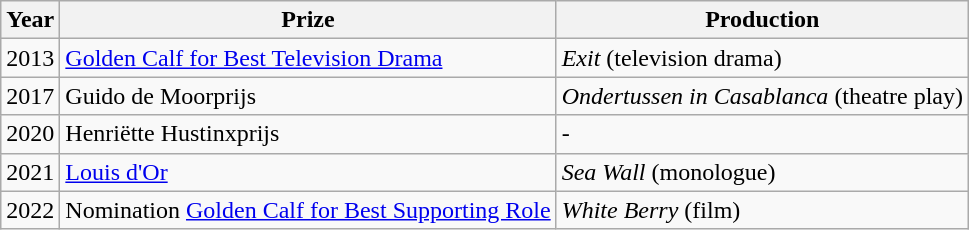<table class="wikitable">
<tr>
<th>Year</th>
<th>Prize</th>
<th>Production</th>
</tr>
<tr>
<td>2013</td>
<td><a href='#'>Golden Calf for Best Television Drama</a></td>
<td><em>Exit</em> (television drama)</td>
</tr>
<tr>
<td>2017</td>
<td>Guido de Moorprijs</td>
<td><em>Ondertussen in Casablanca</em> (theatre play)</td>
</tr>
<tr>
<td>2020</td>
<td>Henriëtte Hustinxprijs</td>
<td>-</td>
</tr>
<tr>
<td>2021</td>
<td><a href='#'>Louis d'Or</a></td>
<td><em>Sea Wall</em> (monologue)</td>
</tr>
<tr>
<td>2022</td>
<td>Nomination <a href='#'>Golden Calf for Best Supporting Role</a></td>
<td><em>White Berry</em> (film)</td>
</tr>
</table>
